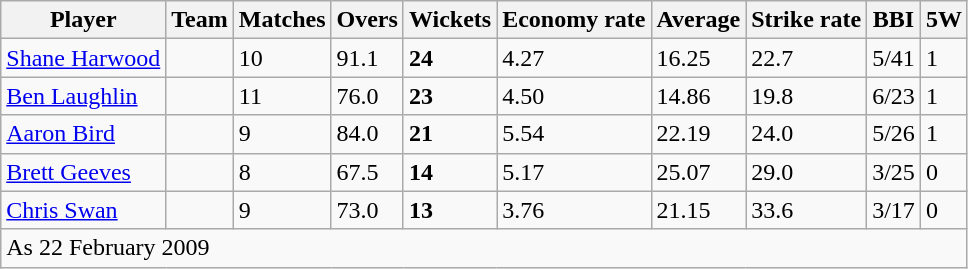<table class="wikitable">
<tr>
<th>Player</th>
<th>Team</th>
<th>Matches</th>
<th>Overs</th>
<th>Wickets</th>
<th>Economy rate</th>
<th>Average</th>
<th>Strike rate</th>
<th>BBI</th>
<th>5W</th>
</tr>
<tr>
<td> <a href='#'>Shane Harwood</a></td>
<td></td>
<td>10</td>
<td>91.1</td>
<td><strong>24</strong></td>
<td>4.27</td>
<td>16.25</td>
<td>22.7</td>
<td>5/41</td>
<td>1</td>
</tr>
<tr>
<td> <a href='#'>Ben Laughlin</a></td>
<td></td>
<td>11</td>
<td>76.0</td>
<td><strong>23</strong></td>
<td>4.50</td>
<td>14.86</td>
<td>19.8</td>
<td>6/23</td>
<td>1</td>
</tr>
<tr>
<td> <a href='#'>Aaron Bird</a></td>
<td></td>
<td>9</td>
<td>84.0</td>
<td><strong>21</strong></td>
<td>5.54</td>
<td>22.19</td>
<td>24.0</td>
<td>5/26</td>
<td>1</td>
</tr>
<tr>
<td> <a href='#'>Brett Geeves</a></td>
<td></td>
<td>8</td>
<td>67.5</td>
<td><strong>14</strong></td>
<td>5.17</td>
<td>25.07</td>
<td>29.0</td>
<td>3/25</td>
<td>0</td>
</tr>
<tr>
<td> <a href='#'>Chris Swan</a></td>
<td></td>
<td>9</td>
<td>73.0</td>
<td><strong>13</strong></td>
<td>3.76</td>
<td>21.15</td>
<td>33.6</td>
<td>3/17</td>
<td>0</td>
</tr>
<tr>
<td colspan=10>As 22 February 2009</td>
</tr>
</table>
